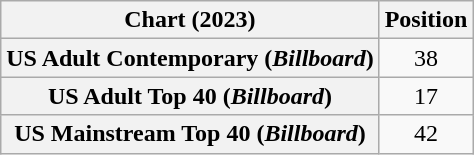<table class="wikitable sortable plainrowheaders" style="text-align:center">
<tr>
<th scope="col">Chart (2023)</th>
<th scope="col">Position</th>
</tr>
<tr>
<th scope="row">US Adult Contemporary (<em>Billboard</em>)</th>
<td>38</td>
</tr>
<tr>
<th scope="row">US Adult Top 40 (<em>Billboard</em>)</th>
<td>17</td>
</tr>
<tr>
<th scope="row">US Mainstream Top 40 (<em>Billboard</em>)</th>
<td>42</td>
</tr>
</table>
